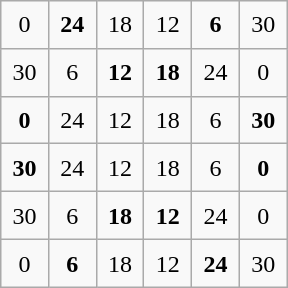<table class="wikitable" style="margin-left:auto;margin-right:auto;text-align:center;width:12em;height:12em;table-layout:fixed;">
<tr>
<td>0</td>
<td><strong>24</strong></td>
<td>18</td>
<td>12</td>
<td><strong>6</strong></td>
<td>30</td>
</tr>
<tr>
<td>30</td>
<td>6</td>
<td><strong>12</strong></td>
<td><strong>18</strong></td>
<td>24</td>
<td>0</td>
</tr>
<tr>
<td><strong>0</strong></td>
<td>24</td>
<td>12</td>
<td>18</td>
<td>6</td>
<td><strong>30</strong></td>
</tr>
<tr>
<td><strong>30</strong></td>
<td>24</td>
<td>12</td>
<td>18</td>
<td>6</td>
<td><strong>0</strong></td>
</tr>
<tr>
<td>30</td>
<td>6</td>
<td><strong>18</strong></td>
<td><strong>12</strong></td>
<td>24</td>
<td>0</td>
</tr>
<tr>
<td>0</td>
<td><strong>6</strong></td>
<td>18</td>
<td>12</td>
<td><strong>24</strong></td>
<td>30</td>
</tr>
</table>
